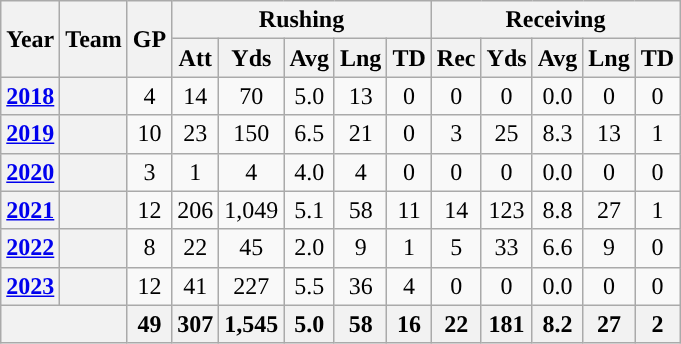<table class="wikitable" style="text-align:center;">
<tr>
<th rowspan="2">Year</th>
<th rowspan="2">Team</th>
<th rowspan="2">GP</th>
<th colspan="5">Rushing</th>
<th colspan="5">Receiving</th>
</tr>
<tr>
<th>Att</th>
<th>Yds</th>
<th>Avg</th>
<th>Lng</th>
<th>TD</th>
<th>Rec</th>
<th>Yds</th>
<th>Avg</th>
<th>Lng</th>
<th>TD</th>
</tr>
<tr>
<th><a href='#'>2018</a></th>
<th><a href='#'></a></th>
<td>4</td>
<td>14</td>
<td>70</td>
<td>5.0</td>
<td>13</td>
<td>0</td>
<td>0</td>
<td>0</td>
<td>0.0</td>
<td>0</td>
<td>0</td>
</tr>
<tr>
<th><a href='#'>2019</a></th>
<th><a href='#'></a></th>
<td>10</td>
<td>23</td>
<td>150</td>
<td>6.5</td>
<td>21</td>
<td>0</td>
<td>3</td>
<td>25</td>
<td>8.3</td>
<td>13</td>
<td>1</td>
</tr>
<tr>
<th><a href='#'>2020</a></th>
<th><a href='#'></a></th>
<td>3</td>
<td>1</td>
<td>4</td>
<td>4.0</td>
<td>4</td>
<td>0</td>
<td>0</td>
<td>0</td>
<td>0.0</td>
<td>0</td>
<td>0</td>
</tr>
<tr>
<th><a href='#'>2021</a></th>
<th><a href='#'></a></th>
<td>12</td>
<td>206</td>
<td>1,049</td>
<td>5.1</td>
<td>58</td>
<td>11</td>
<td>14</td>
<td>123</td>
<td>8.8</td>
<td>27</td>
<td>1</td>
</tr>
<tr>
<th><a href='#'>2022</a></th>
<th><a href='#'></a></th>
<td>8</td>
<td>22</td>
<td>45</td>
<td>2.0</td>
<td>9</td>
<td>1</td>
<td>5</td>
<td>33</td>
<td>6.6</td>
<td>9</td>
<td>0</td>
</tr>
<tr>
<th><a href='#'>2023</a></th>
<th><a href='#'></a></th>
<td>12</td>
<td>41</td>
<td>227</td>
<td>5.5</td>
<td>36</td>
<td>4</td>
<td>0</td>
<td>0</td>
<td>0.0</td>
<td>0</td>
<td>0</td>
</tr>
<tr>
<th align=center colspan="2"></th>
<th>49</th>
<th>307</th>
<th>1,545</th>
<th>5.0</th>
<th>58</th>
<th>16</th>
<th>22</th>
<th>181</th>
<th>8.2</th>
<th>27</th>
<th>2</th>
</tr>
</table>
